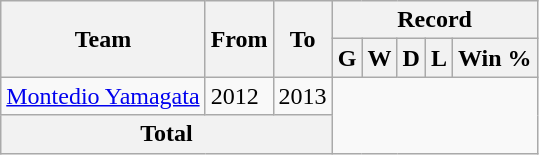<table class="wikitable" style="text-align: center">
<tr>
<th rowspan="2">Team</th>
<th rowspan="2">From</th>
<th rowspan="2">To</th>
<th colspan="5">Record</th>
</tr>
<tr>
<th>G</th>
<th>W</th>
<th>D</th>
<th>L</th>
<th>Win %</th>
</tr>
<tr>
<td align="left"><a href='#'>Montedio Yamagata</a></td>
<td align="left">2012</td>
<td align="left">2013<br></td>
</tr>
<tr>
<th colspan="3">Total<br></th>
</tr>
</table>
